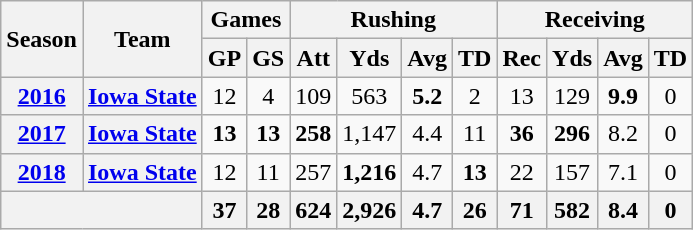<table class="wikitable" style="text-align:center;">
<tr>
<th rowspan="2">Season</th>
<th rowspan="2">Team</th>
<th colspan="2">Games</th>
<th colspan="4">Rushing</th>
<th colspan="4">Receiving</th>
</tr>
<tr>
<th>GP</th>
<th>GS</th>
<th>Att</th>
<th>Yds</th>
<th>Avg</th>
<th>TD</th>
<th>Rec</th>
<th>Yds</th>
<th>Avg</th>
<th>TD</th>
</tr>
<tr>
<th><a href='#'>2016</a></th>
<th><a href='#'>Iowa State</a></th>
<td>12</td>
<td>4</td>
<td>109</td>
<td>563</td>
<td><strong>5.2</strong></td>
<td>2</td>
<td>13</td>
<td>129</td>
<td><strong>9.9</strong></td>
<td>0</td>
</tr>
<tr>
<th><a href='#'>2017</a></th>
<th><a href='#'>Iowa State</a></th>
<td><strong>13</strong></td>
<td><strong>13</strong></td>
<td><strong>258</strong></td>
<td>1,147</td>
<td>4.4</td>
<td>11</td>
<td><strong>36</strong></td>
<td><strong>296</strong></td>
<td>8.2</td>
<td>0</td>
</tr>
<tr>
<th><a href='#'>2018</a></th>
<th><a href='#'>Iowa State</a></th>
<td>12</td>
<td>11</td>
<td>257</td>
<td><strong>1,216</strong></td>
<td>4.7</td>
<td><strong>13</strong></td>
<td>22</td>
<td>157</td>
<td>7.1</td>
<td>0</td>
</tr>
<tr>
<th colspan="2"></th>
<th>37</th>
<th>28</th>
<th>624</th>
<th>2,926</th>
<th>4.7</th>
<th>26</th>
<th>71</th>
<th>582</th>
<th>8.4</th>
<th>0</th>
</tr>
</table>
